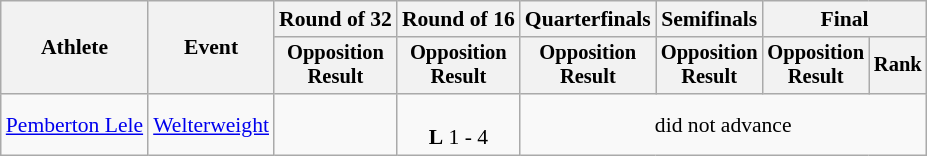<table class="wikitable" style="font-size:90%; text-align:center">
<tr>
<th rowspan=2>Athlete</th>
<th rowspan=2>Event</th>
<th>Round of 32</th>
<th>Round of 16</th>
<th>Quarterfinals</th>
<th>Semifinals</th>
<th colspan=2>Final</th>
</tr>
<tr style="font-size:95%">
<th>Opposition<br>Result</th>
<th>Opposition<br>Result</th>
<th>Opposition<br>Result</th>
<th>Opposition<br>Result</th>
<th>Opposition<br>Result</th>
<th>Rank</th>
</tr>
<tr>
<td align=left><a href='#'>Pemberton Lele</a></td>
<td align=left><a href='#'>Welterweight</a></td>
<td></td>
<td><br><strong>L</strong> 1 - 4</td>
<td colspan=4>did not advance</td>
</tr>
</table>
